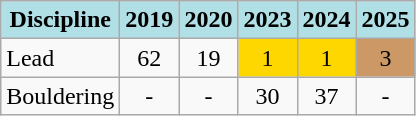<table class="wikitable" style="text-align: center">
<tr>
<th style="background: #b0e0e6">Discipline</th>
<th style="background: #b0e0e6">2019</th>
<th style="background: #b0e0e6">2020</th>
<th style="background: #b0e0e6">2023</th>
<th style="background: #b0e0e6">2024</th>
<th style="background: #b0e0e6">2025</th>
</tr>
<tr>
<td align="left">Lead</td>
<td>62</td>
<td>19</td>
<td style="background: gold">1</td>
<td style="background: gold">1</td>
<td style="background: #cc9966">3</td>
</tr>
<tr>
<td align="left">Bouldering</td>
<td>-</td>
<td>-</td>
<td>30</td>
<td>37</td>
<td>-</td>
</tr>
</table>
